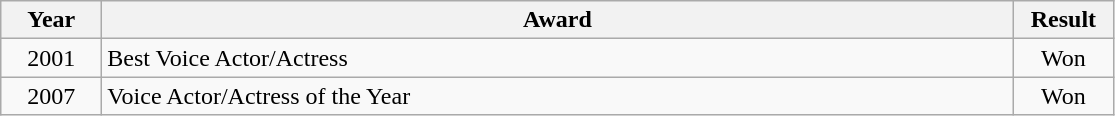<table class="wikitable">
<tr>
<th width=60>Year</th>
<th width=600>Award</th>
<th width=60>Result</th>
</tr>
<tr>
<td align="center">2001</td>
<td>Best Voice Actor/Actress</td>
<td align="center">Won</td>
</tr>
<tr>
<td align="center">2007</td>
<td>Voice Actor/Actress of the Year</td>
<td align="center">Won</td>
</tr>
</table>
